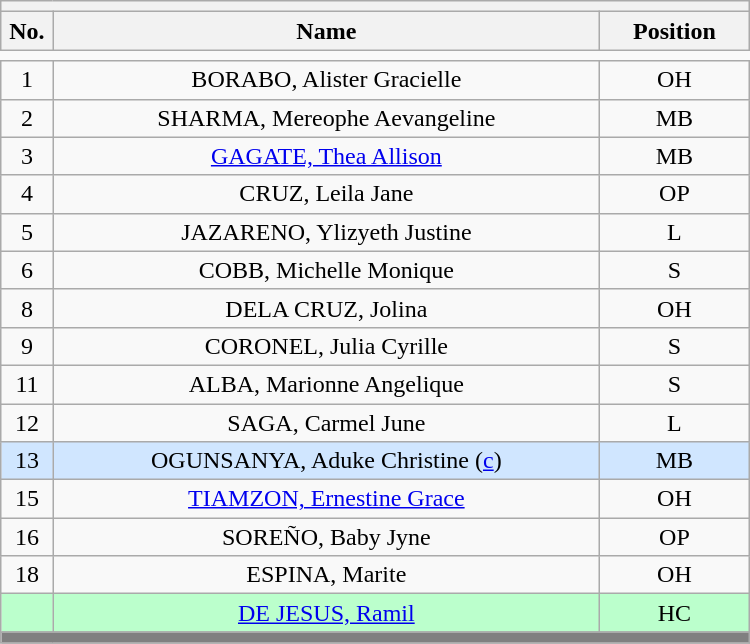<table class='wikitable mw-collapsible mw-collapsed' style="text-align: center; width: 500px; border: none">
<tr>
<th style='text-align: left;' colspan=3></th>
</tr>
<tr>
<th style='width: 7%;'>No.</th>
<th>Name</th>
<th style='width: 20%;'>Position</th>
</tr>
<tr>
<td style='border: none;'></td>
</tr>
<tr>
<td>1</td>
<td>BORABO, Alister Gracielle</td>
<td>OH</td>
</tr>
<tr>
<td>2</td>
<td>SHARMA, Mereophe Aevangeline</td>
<td>MB</td>
</tr>
<tr>
<td>3</td>
<td><a href='#'>GAGATE, Thea Allison</a></td>
<td>MB</td>
</tr>
<tr>
<td>4</td>
<td>CRUZ, Leila Jane</td>
<td>OP</td>
</tr>
<tr>
<td>5</td>
<td>JAZARENO, Ylizyeth Justine</td>
<td>L</td>
</tr>
<tr>
<td>6</td>
<td>COBB, Michelle Monique</td>
<td>S</td>
</tr>
<tr>
<td>8</td>
<td>DELA CRUZ, Jolina</td>
<td>OH</td>
</tr>
<tr>
<td>9</td>
<td>CORONEL, Julia Cyrille</td>
<td>S</td>
</tr>
<tr>
<td>11</td>
<td>ALBA, Marionne Angelique</td>
<td>S</td>
</tr>
<tr>
<td>12</td>
<td>SAGA, Carmel June</td>
<td>L</td>
</tr>
<tr bgcolor=#D0E6FF>
<td>13</td>
<td>OGUNSANYA, Aduke Christine (<a href='#'>c</a>)</td>
<td>MB</td>
</tr>
<tr>
<td>15</td>
<td><a href='#'>TIAMZON, Ernestine Grace</a></td>
<td>OH</td>
</tr>
<tr>
<td>16</td>
<td>SOREÑO, Baby Jyne</td>
<td>OP</td>
</tr>
<tr>
<td>18</td>
<td>ESPINA, Marite</td>
<td>OH</td>
</tr>
<tr bgcolor=#BBFFCC>
<td></td>
<td><a href='#'>DE JESUS, Ramil</a></td>
<td>HC</td>
</tr>
<tr>
<th style='background: grey;' colspan=3></th>
</tr>
</table>
